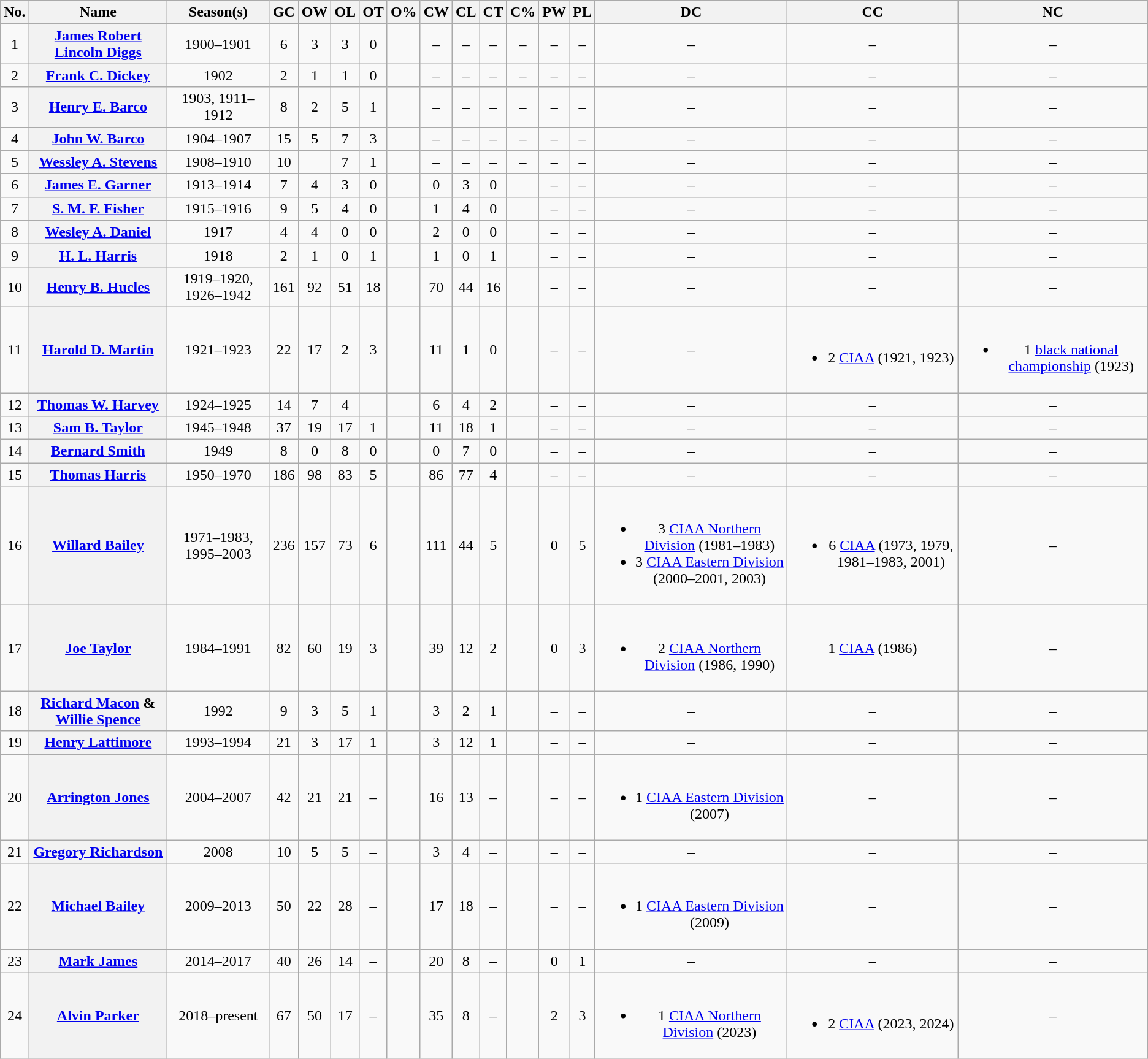<table class="wikitable sortable plainrowheaders" style="text-align:center">
<tr>
<th scope="col" class="unsortable">No.</th>
<th scope="col">Name</th>
<th scope="col">Season(s)</th>
<th scope="col">GC</th>
<th scope="col">OW</th>
<th scope="col">OL</th>
<th scope="col">OT</th>
<th scope="col">O%</th>
<th scope="col">CW</th>
<th scope="col">CL</th>
<th scope="col">CT</th>
<th scope="col">C%</th>
<th scope="col">PW</th>
<th scope="col">PL</th>
<th scope="col">DC</th>
<th scope="col">CC</th>
<th scope="col">NC</th>
</tr>
<tr>
<td>1</td>
<th scope="row"><a href='#'>James Robert Lincoln Diggs</a></th>
<td>1900–1901</td>
<td>6</td>
<td>3</td>
<td>3</td>
<td>0</td>
<td></td>
<td>–</td>
<td>–</td>
<td>–</td>
<td>–</td>
<td>–</td>
<td>–</td>
<td>–</td>
<td>–</td>
<td>–</td>
</tr>
<tr>
<td>2</td>
<th scope="row"><a href='#'>Frank C. Dickey</a></th>
<td>1902</td>
<td>2</td>
<td>1</td>
<td>1</td>
<td>0</td>
<td></td>
<td>–</td>
<td>–</td>
<td>–</td>
<td>–</td>
<td>–</td>
<td>–</td>
<td>–</td>
<td>–</td>
<td>–</td>
</tr>
<tr>
<td>3</td>
<th scope="row"><a href='#'>Henry E. Barco</a></th>
<td>1903, 1911–1912</td>
<td>8</td>
<td>2</td>
<td>5</td>
<td>1</td>
<td></td>
<td>–</td>
<td>–</td>
<td>–</td>
<td>–</td>
<td>–</td>
<td>–</td>
<td>–</td>
<td>–</td>
<td>–</td>
</tr>
<tr>
<td>4</td>
<th scope="row"><a href='#'>John W. Barco</a></th>
<td>1904–1907</td>
<td>15</td>
<td>5</td>
<td>7</td>
<td>3</td>
<td></td>
<td>–</td>
<td>–</td>
<td>–</td>
<td>–</td>
<td>–</td>
<td>–</td>
<td>–</td>
<td>–</td>
<td>–</td>
</tr>
<tr>
<td>5</td>
<th scope="row"><a href='#'>Wessley A. Stevens</a></th>
<td>1908–1910</td>
<td>10</td>
<td></td>
<td>7</td>
<td>1</td>
<td></td>
<td>–</td>
<td>–</td>
<td>–</td>
<td>–</td>
<td>–</td>
<td>–</td>
<td>–</td>
<td>–</td>
<td>–</td>
</tr>
<tr>
<td>6</td>
<th scope="row"><a href='#'>James E. Garner</a></th>
<td>1913–1914</td>
<td>7</td>
<td>4</td>
<td>3</td>
<td>0</td>
<td></td>
<td>0</td>
<td>3</td>
<td>0</td>
<td></td>
<td>–</td>
<td>–</td>
<td>–</td>
<td>–</td>
<td>–</td>
</tr>
<tr>
<td>7</td>
<th scope="row"><a href='#'>S. M. F. Fisher</a></th>
<td>1915–1916</td>
<td>9</td>
<td>5</td>
<td>4</td>
<td>0</td>
<td></td>
<td>1</td>
<td>4</td>
<td>0</td>
<td></td>
<td>–</td>
<td>–</td>
<td>–</td>
<td>–</td>
<td>–</td>
</tr>
<tr>
<td>8</td>
<th scope="row"><a href='#'>Wesley A. Daniel</a></th>
<td>1917</td>
<td>4</td>
<td>4</td>
<td>0</td>
<td>0</td>
<td></td>
<td>2</td>
<td>0</td>
<td>0</td>
<td></td>
<td>–</td>
<td>–</td>
<td>–</td>
<td>–</td>
<td>–</td>
</tr>
<tr>
<td>9</td>
<th scope="row"><a href='#'>H. L. Harris</a></th>
<td>1918</td>
<td>2</td>
<td>1</td>
<td>0</td>
<td>1</td>
<td></td>
<td>1</td>
<td>0</td>
<td>1</td>
<td></td>
<td>–</td>
<td>–</td>
<td>–</td>
<td>–</td>
<td>–</td>
</tr>
<tr>
<td>10</td>
<th scope="row"><a href='#'>Henry B. Hucles</a></th>
<td>1919–1920, 1926–1942</td>
<td>161</td>
<td>92</td>
<td>51</td>
<td>18</td>
<td></td>
<td>70</td>
<td>44</td>
<td>16</td>
<td></td>
<td>–</td>
<td>–</td>
<td>–</td>
<td>–</td>
<td>–</td>
</tr>
<tr>
<td>11</td>
<th scope="row"><a href='#'>Harold D. Martin</a></th>
<td>1921–1923</td>
<td>22</td>
<td>17</td>
<td>2</td>
<td>3</td>
<td></td>
<td>11</td>
<td>1</td>
<td>0</td>
<td></td>
<td>–</td>
<td>–</td>
<td>–</td>
<td><br><ul><li>2 <a href='#'>CIAA</a> (1921, 1923)</li></ul></td>
<td><br><ul><li>1 <a href='#'>black national championship</a> (1923)</li></ul></td>
</tr>
<tr>
<td>12</td>
<th scope="row"><a href='#'>Thomas W. Harvey</a></th>
<td>1924–1925</td>
<td>14</td>
<td>7</td>
<td>4</td>
<td></td>
<td></td>
<td>6</td>
<td>4</td>
<td>2</td>
<td></td>
<td>–</td>
<td>–</td>
<td>–</td>
<td>–</td>
<td>–</td>
</tr>
<tr>
<td>13</td>
<th scope="row"><a href='#'>Sam B. Taylor</a></th>
<td>1945–1948</td>
<td>37</td>
<td>19</td>
<td>17</td>
<td>1</td>
<td></td>
<td>11</td>
<td>18</td>
<td>1</td>
<td></td>
<td>–</td>
<td>–</td>
<td>–</td>
<td>–</td>
<td>–</td>
</tr>
<tr>
<td>14</td>
<th scope="row"><a href='#'>Bernard Smith</a></th>
<td>1949</td>
<td>8</td>
<td>0</td>
<td>8</td>
<td>0</td>
<td></td>
<td>0</td>
<td>7</td>
<td>0</td>
<td></td>
<td>–</td>
<td>–</td>
<td>–</td>
<td>–</td>
<td>–</td>
</tr>
<tr>
<td>15</td>
<th scope="row"><a href='#'>Thomas Harris</a></th>
<td>1950–1970</td>
<td>186</td>
<td>98</td>
<td>83</td>
<td>5</td>
<td></td>
<td>86</td>
<td>77</td>
<td>4</td>
<td></td>
<td>–</td>
<td>–</td>
<td>–</td>
<td>–</td>
<td>–</td>
</tr>
<tr>
<td>16</td>
<th scope="row"><a href='#'>Willard Bailey</a></th>
<td>1971–1983, 1995–2003</td>
<td>236</td>
<td>157</td>
<td>73</td>
<td>6</td>
<td></td>
<td>111</td>
<td>44</td>
<td>5</td>
<td></td>
<td>0</td>
<td>5</td>
<td><br><ul><li>3 <a href='#'>CIAA Northern Division</a> (1981–1983)</li><li>3 <a href='#'>CIAA Eastern Division</a> (2000–2001, 2003)</li></ul></td>
<td><br><ul><li>6 <a href='#'>CIAA</a> (1973, 1979, 1981–1983, 2001)</li></ul></td>
<td>–</td>
</tr>
<tr>
<td>17</td>
<th scope="row"><a href='#'>Joe Taylor</a></th>
<td>1984–1991</td>
<td>82</td>
<td>60</td>
<td>19</td>
<td>3</td>
<td></td>
<td>39</td>
<td>12</td>
<td>2</td>
<td></td>
<td>0</td>
<td>3</td>
<td><br><ul><li>2 <a href='#'>CIAA Northern Division</a> (1986, 1990)</li></ul></td>
<td>1 <a href='#'>CIAA</a> (1986)</td>
<td>–</td>
</tr>
<tr>
<td>18</td>
<th scope="row"><a href='#'>Richard Macon</a> & <a href='#'>Willie Spence</a></th>
<td>1992</td>
<td>9</td>
<td>3</td>
<td>5</td>
<td>1</td>
<td></td>
<td>3</td>
<td>2</td>
<td>1</td>
<td></td>
<td>–</td>
<td>–</td>
<td>–</td>
<td>–</td>
<td>–</td>
</tr>
<tr>
<td>19</td>
<th scope="row"><a href='#'>Henry Lattimore</a></th>
<td>1993–1994</td>
<td>21</td>
<td>3</td>
<td>17</td>
<td>1</td>
<td></td>
<td>3</td>
<td>12</td>
<td>1</td>
<td></td>
<td>–</td>
<td>–</td>
<td>–</td>
<td>–</td>
<td>–</td>
</tr>
<tr>
<td>20</td>
<th scope="row"><a href='#'>Arrington Jones</a></th>
<td>2004–2007</td>
<td>42</td>
<td>21</td>
<td>21</td>
<td>–</td>
<td></td>
<td>16</td>
<td>13</td>
<td>–</td>
<td></td>
<td>–</td>
<td>–</td>
<td><br><ul><li>1 <a href='#'>CIAA Eastern Division</a> (2007)</li></ul></td>
<td>–</td>
<td>–</td>
</tr>
<tr>
<td>21</td>
<th scope="row"><a href='#'>Gregory Richardson</a></th>
<td>2008</td>
<td>10</td>
<td>5</td>
<td>5</td>
<td>–</td>
<td></td>
<td>3</td>
<td>4</td>
<td>–</td>
<td></td>
<td>–</td>
<td>–</td>
<td>–</td>
<td>–</td>
<td>–</td>
</tr>
<tr>
<td>22</td>
<th scope="row"><a href='#'>Michael Bailey</a></th>
<td>2009–2013</td>
<td>50</td>
<td>22</td>
<td>28</td>
<td>–</td>
<td></td>
<td>17</td>
<td>18</td>
<td>–</td>
<td></td>
<td>–</td>
<td>–</td>
<td><br><ul><li>1 <a href='#'>CIAA Eastern Division</a> (2009)</li></ul></td>
<td>–</td>
<td>–</td>
</tr>
<tr>
<td>23</td>
<th scope="row"><a href='#'>Mark James</a></th>
<td>2014–2017</td>
<td>40</td>
<td>26</td>
<td>14</td>
<td>–</td>
<td></td>
<td>20</td>
<td>8</td>
<td>–</td>
<td></td>
<td>0</td>
<td>1</td>
<td>–</td>
<td>–</td>
<td>–</td>
</tr>
<tr>
<td>24</td>
<th scope="row"><a href='#'>Alvin Parker</a></th>
<td>2018–present</td>
<td>67</td>
<td>50</td>
<td>17</td>
<td>–</td>
<td></td>
<td>35</td>
<td>8</td>
<td>–</td>
<td></td>
<td>2</td>
<td>3</td>
<td><br><ul><li>1 <a href='#'>CIAA Northern Division</a> (2023)</li></ul></td>
<td><br><ul><li>2 <a href='#'>CIAA</a> (2023, 2024)</li></ul></td>
<td>–</td>
</tr>
</table>
